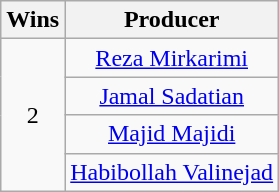<table class="wikitable" style="text-align:center;">
<tr>
<th>Wins</th>
<th>Producer</th>
</tr>
<tr>
<td rowspan=4 style="text-align:center;">2</td>
<td><a href='#'>Reza Mirkarimi</a></td>
</tr>
<tr>
<td><a href='#'>Jamal Sadatian</a></td>
</tr>
<tr>
<td><a href='#'>Majid Majidi</a></td>
</tr>
<tr>
<td><a href='#'>Habibollah Valinejad</a></td>
</tr>
</table>
